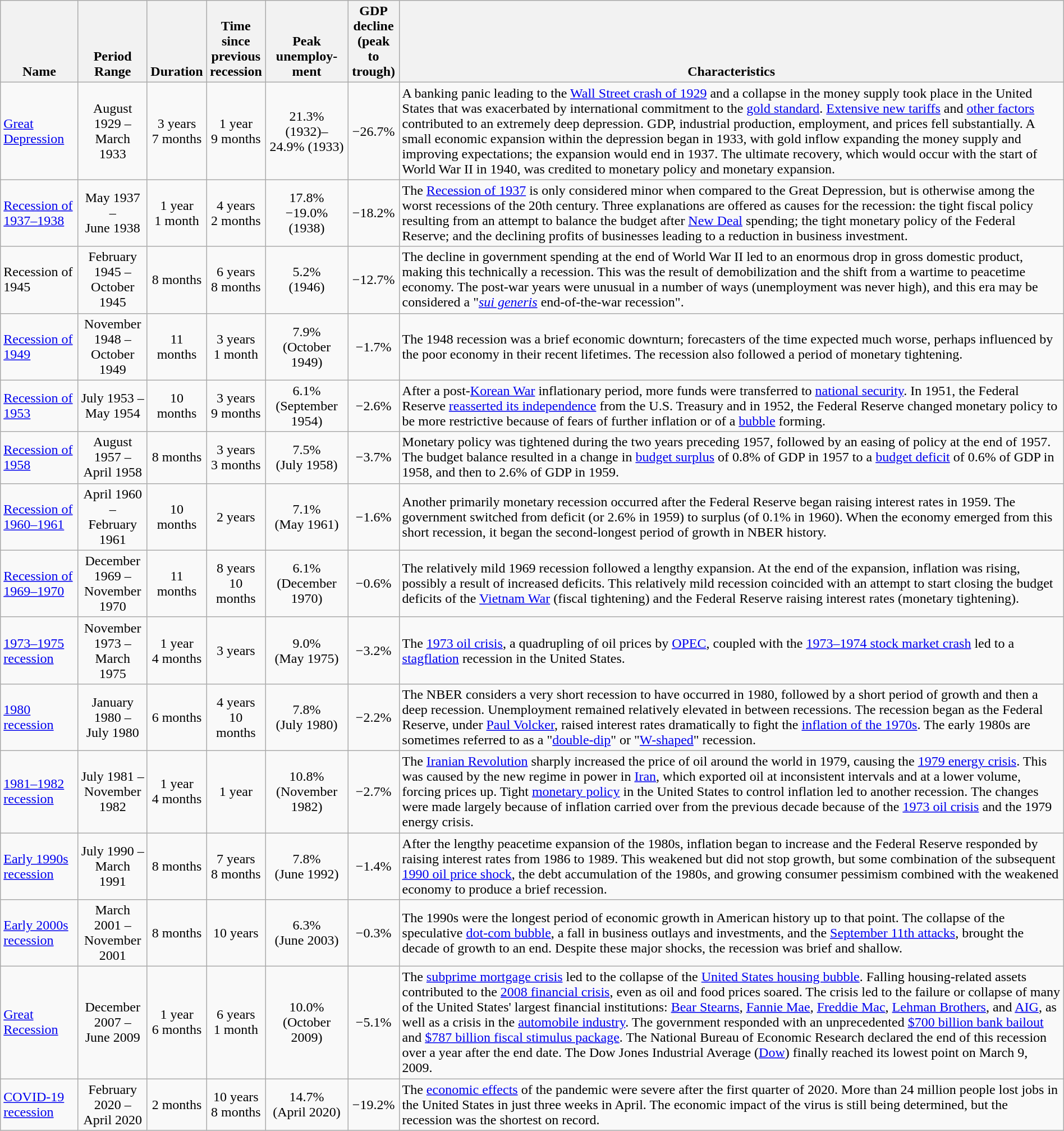<table class="wikitable sortable sticky-header static-row-numbers sort-under" style="width:100%; text-align:center">
<tr>
<th style="max-width:4em;vertical-align:bottom" class=unsortable>Name</th>
<th style="max-width:4em;vertical-align:bottom" data-sort-type=date>Period Range</th>
<th style="max-width:4em;vertical-align:bottom">Duration</th>
<th style="max-width:4em;vertical-align:bottom">Time since previous recession</th>
<th style="max-width:4em;vertical-align:bottom">Peak unemploy­ment</th>
<th style="max-width:4em;vertical-align:bottom">GDP decline (peak to trough)</th>
<th style="vertical-align:bottom" class=unsortable>Characteristics</th>
</tr>
<tr>
<td style="text-align:left"><a href='#'>Great Depression</a></td>
<td data-sort-value="August 1929">August 1929 –<br>March 1933</td>
<td data-sort-value="43">3 years<br>7 months</td>
<td data-sort-value="21">1 year<br>9 months</td>
<td data-sort-value="24.9">21.3% (1932)– 24.9% (1933)</td>
<td data-sort-value="26.7">−26.7%</td>
<td style="text-align:left">A banking panic leading to the <a href='#'>Wall Street crash of 1929</a> and a collapse in the money supply took place in the United States that was exacerbated by international commitment to the <a href='#'>gold standard</a>. <a href='#'>Extensive new tariffs</a> and <a href='#'>other factors</a> contributed to an extremely deep depression. GDP, industrial production, employment, and prices fell substantially. A small economic expansion within the depression began in 1933, with gold inflow expanding the money supply and improving expectations; the expansion would end in 1937. The ultimate recovery, which would occur with the start of World War II in 1940, was credited to monetary policy and monetary expansion.</td>
</tr>
<tr>
<td style="text-align:left"><a href='#'>Recession of 1937–1938</a></td>
<td data-sort-value="May 1937">May 1937 –<br>June 1938</td>
<td data-sort-value="13">1 year<br>1 month</td>
<td data-sort-value="50">4 years<br>2 months</td>
<td data-sort-value="19.0">17.8% −19.0% (1938)</td>
<td data-sort-value="18.2">−18.2%</td>
<td style="text-align:left">The <a href='#'>Recession of 1937</a> is only considered minor when compared to the Great Depression, but is otherwise among the worst recessions of the 20th century. Three explanations are offered as causes for the recession: the tight fiscal policy resulting from an attempt to balance the budget after <a href='#'>New Deal</a> spending; the tight monetary policy of the Federal Reserve; and the declining profits of businesses leading to a reduction in business investment.</td>
</tr>
<tr>
<td style="text-align:left">Recession of 1945</td>
<td data-sort-value="February 1945">February 1945 –<br>October 1945</td>
<td data-sort-value="8">8 months</td>
<td data-sort-value="80">6 years<br>8 months</td>
<td data-sort-value="5.2">5.2%<br>(1946)</td>
<td data-sort-value="12.7">−12.7%</td>
<td style="text-align:left">The decline in government spending at the end of World War II led to an enormous drop in gross domestic product, making this technically a recession. This was the result of demobilization and the shift from a wartime to peacetime economy. The post-war years were unusual in a number of ways (unemployment was never high), and this era may be considered a "<em><a href='#'>sui generis</a></em> end-of-the-war recession".</td>
</tr>
<tr>
<td style="text-align:left"><a href='#'>Recession of 1949</a></td>
<td data-sort-value="November 1948">November 1948 –<br>October 1949</td>
<td data-sort-value="11">11 months</td>
<td data-sort-value="37">3 years<br>1 month</td>
<td data-sort-value="7.9">7.9%<br>(October 1949)</td>
<td data-sort-value="1.7">−1.7%</td>
<td style="text-align:left">The 1948 recession was a brief economic downturn; forecasters of the time expected much worse, perhaps influenced by the poor economy in their recent lifetimes. The recession also followed a period of monetary tightening.</td>
</tr>
<tr>
<td style="text-align:left"><a href='#'>Recession of 1953</a></td>
<td data-sort-value="July 1953">July 1953 –<br>May 1954</td>
<td data-sort-value="10">10 months</td>
<td data-sort-value="45">3 years<br>9 months</td>
<td data-sort-value="6.1">6.1%<br>(September 1954)</td>
<td data-sort-value="2.6">−2.6%</td>
<td style="text-align:left">After a post-<a href='#'>Korean War</a> inflationary period, more funds were transferred to <a href='#'>national security</a>. In 1951, the Federal Reserve <a href='#'>reasserted its independence</a> from the U.S. Treasury and in 1952, the Federal Reserve changed monetary policy to be more restrictive because of fears of further inflation or of a <a href='#'>bubble</a> forming.</td>
</tr>
<tr>
<td style="text-align:left"><a href='#'>Recession of 1958</a></td>
<td data-sort-value="August 1957">August 1957 –<br>April 1958</td>
<td data-sort-value="8">8 months</td>
<td data-sort-value="39">3 years<br>3 months</td>
<td data-sort-value="7.5">7.5%<br>(July 1958)</td>
<td data-sort-value="3.7">−3.7%</td>
<td style="text-align:left">Monetary policy was tightened during the two years preceding 1957, followed by an easing of policy at the end of 1957. The budget balance resulted in a change in <a href='#'>budget surplus</a> of 0.8% of GDP in 1957 to a <a href='#'>budget deficit</a> of 0.6% of GDP in 1958, and then to 2.6% of GDP in 1959.</td>
</tr>
<tr>
<td style="text-align:left"><a href='#'>Recession of 1960–1961</a></td>
<td data-sort-value="April 1960">April 1960 –<br>February 1961</td>
<td data-sort-value="10">10 months</td>
<td data-sort-value="24">2 years</td>
<td data-sort-value="7.1">7.1%<br>(May 1961)</td>
<td data-sort-value="1.6">−1.6%</td>
<td style="text-align:left">Another primarily monetary recession occurred after the Federal Reserve began raising interest rates in 1959. The government switched from deficit (or 2.6% in 1959) to surplus (of 0.1% in 1960). When the economy emerged from this short recession, it began the second-longest period of growth in NBER history.</td>
</tr>
<tr>
<td style="text-align:left"><a href='#'>Recession of 1969–1970</a></td>
<td data-sort-value="December 1969">December 1969 –<br>November 1970</td>
<td data-sort-value="11">11 months</td>
<td data-sort-value="106">8 years<br>10 months</td>
<td data-sort-value="6.1">6.1%<br>(December 1970)</td>
<td data-sort-value="0.6">−0.6%</td>
<td style="text-align:left">The relatively mild 1969 recession followed a lengthy expansion. At the end of the expansion, inflation was rising, possibly a result of increased deficits. This relatively mild recession coincided with an attempt to start closing the budget deficits of the <a href='#'>Vietnam War</a> (fiscal tightening) and the Federal Reserve raising interest rates (monetary tightening).</td>
</tr>
<tr>
<td style="text-align:left"><a href='#'>1973–1975 recession</a></td>
<td data-sort-value="November 1973">November 1973 –<br>March 1975</td>
<td data-sort-value="16">1 year<br>4 months</td>
<td data-sort-value="36">3 years</td>
<td data-sort-value="9.0">9.0%<br>(May 1975)</td>
<td data-sort-value="3.2">−3.2%</td>
<td style="text-align:left">The <a href='#'>1973 oil crisis</a>, a quadrupling of oil prices by <a href='#'>OPEC</a>, coupled with the <a href='#'>1973–1974 stock market crash</a> led to a <a href='#'>stagflation</a> recession in the United States.</td>
</tr>
<tr>
<td style="text-align:left"><a href='#'>1980 recession</a></td>
<td data-sort-value="January 1980">January 1980 –<br>July 1980</td>
<td data-sort-value="6">6 months</td>
<td data-sort-value="58">4 years<br>10 months</td>
<td data-sort-value="7.8">7.8%<br>(July 1980)</td>
<td data-sort-value="2.2">−2.2%</td>
<td style="text-align:left">The NBER considers a very short recession to have occurred in 1980, followed by a short period of growth and then a deep recession. Unemployment remained relatively elevated in between recessions. The recession began as the Federal Reserve, under <a href='#'>Paul Volcker</a>, raised interest rates dramatically to fight the <a href='#'>inflation of the 1970s</a>. The early 1980s are sometimes referred to as a "<a href='#'>double-dip</a>" or "<a href='#'>W-shaped</a>" recession.</td>
</tr>
<tr>
<td style="text-align:left"><a href='#'>1981–1982 recession</a></td>
<td data-sort-value="July 1981">July 1981 –<br>November 1982</td>
<td data-sort-value="16">1 year<br>4 months</td>
<td data-sort-value="12">1 year</td>
<td data-sort-value="10.8">10.8%<br>(November 1982)</td>
<td data-sort-value="2.7">−2.7%</td>
<td style="text-align:left">The <a href='#'>Iranian Revolution</a> sharply increased the price of oil around the world in 1979, causing the <a href='#'>1979 energy crisis</a>. This was caused by the new regime in power in <a href='#'>Iran</a>, which exported oil at inconsistent intervals and at a lower volume, forcing prices up. Tight <a href='#'>monetary policy</a> in the United States to control inflation led to another recession. The changes were made largely because of inflation carried over from the previous decade because of the <a href='#'>1973 oil crisis</a> and the 1979 energy crisis.</td>
</tr>
<tr>
<td style="text-align:left"><a href='#'>Early 1990s recession</a></td>
<td data-sort-value="July 1990">July 1990 –<br>March 1991</td>
<td data-sort-value="8">8 months</td>
<td data-sort-value="92">7 years<br>8 months</td>
<td data-sort-value="7.8">7.8%<br>(June 1992)</td>
<td data-sort-value="1.4">−1.4%</td>
<td style="text-align:left">After the lengthy peacetime expansion of the 1980s, inflation began to increase and the Federal Reserve responded by raising interest rates from 1986 to 1989. This weakened but did not stop growth, but some combination of the subsequent <a href='#'>1990 oil price shock</a>, the debt accumulation of the 1980s, and growing consumer pessimism combined with the weakened economy to produce a brief recession.</td>
</tr>
<tr>
<td style="text-align:left"><a href='#'>Early 2000s recession</a></td>
<td data-sort-value="March 2001">March 2001 –<br>November 2001</td>
<td data-sort-value="8">8 months</td>
<td data-sort-value="120">10 years</td>
<td data-sort-value="6.3">6.3%<br>(June 2003)</td>
<td data-sort-value="0.3">−0.3%</td>
<td style="text-align:left">The 1990s were the longest period of economic growth in American history up to that point. The collapse of the speculative <a href='#'>dot-com bubble</a>, a fall in business outlays and investments, and the <a href='#'>September 11th attacks</a>, brought the decade of growth to an end. Despite these major shocks, the recession was brief and shallow.</td>
</tr>
<tr>
<td style="text-align:left"><a href='#'>Great Recession</a></td>
<td data-sort-value="December 2007">December 2007 –<br>June 2009</td>
<td data-sort-value="18">1 year<br>6 months</td>
<td data-sort-value="73">6 years<br>1 month</td>
<td data-sort-value="10.0">10.0%<br>(October 2009)</td>
<td data-sort-value="5.1">−5.1%</td>
<td style="text-align:left">The <a href='#'>subprime mortgage crisis</a> led to the collapse of the <a href='#'>United States housing bubble</a>. Falling housing-related assets contributed to the <a href='#'>2008 financial crisis</a>, even as oil and food prices soared. The crisis led to the failure or collapse of many of the United States' largest financial institutions: <a href='#'>Bear Stearns</a>, <a href='#'>Fannie Mae</a>, <a href='#'>Freddie Mac</a>, <a href='#'>Lehman Brothers</a>, and <a href='#'>AIG</a>, as well as a crisis in the <a href='#'>automobile industry</a>. The government responded with an unprecedented <a href='#'>$700 billion bank bailout</a> and <a href='#'>$787 billion fiscal stimulus package</a>. The National Bureau of Economic Research declared the end of this recession over a year after the end date. The Dow Jones Industrial Average (<a href='#'>Dow</a>) finally reached its lowest point on March 9, 2009.</td>
</tr>
<tr>
<td style="text-align:left"><a href='#'>COVID-19 recession</a></td>
<td data-sort-value="February 2020">February 2020 –<br>April 2020</td>
<td data-sort-value="2">2 months</td>
<td data-sort-value="128">10 years<br>8 months</td>
<td data-sort-value="14.7">14.7%<br>(April 2020)</td>
<td data-sort-value="19.2">−19.2%</td>
<td style="text-align:left">The <a href='#'>economic effects</a> of the pandemic were severe after the first quarter of 2020.  More than 24 million people lost jobs in the United States in just three weeks in April. The economic impact of the virus is still being determined, but the recession was the shortest on record.</td>
</tr>
</table>
